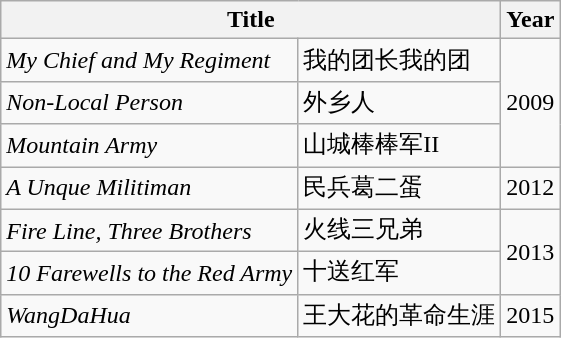<table class="wikitable">
<tr>
<th colspan="2">Title</th>
<th>Year</th>
</tr>
<tr>
<td><em>My Chief and My Regiment</em></td>
<td>我的团长我的团</td>
<td rowspan="3">2009</td>
</tr>
<tr>
<td><em>Non-Local Person</em></td>
<td>外乡人</td>
</tr>
<tr>
<td><em>Mountain Army</em></td>
<td>山城棒棒军II</td>
</tr>
<tr>
<td><em>A Unque Militiman</em></td>
<td>民兵葛二蛋</td>
<td>2012</td>
</tr>
<tr>
<td><em>Fire Line, Three Brothers</em></td>
<td>火线三兄弟</td>
<td rowspan="2">2013</td>
</tr>
<tr>
<td><em>10 Farewells to the Red Army</em></td>
<td>十送红军</td>
</tr>
<tr>
<td><em>WangDaHua</em></td>
<td>王大花的革命生涯</td>
<td>2015</td>
</tr>
</table>
